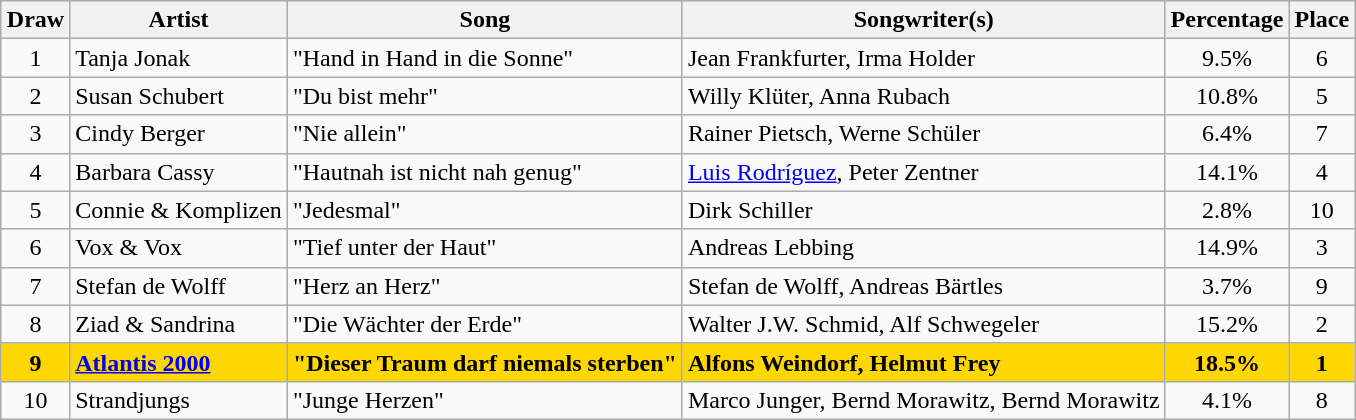<table class="sortable wikitable" style="margin: 1em auto 1em auto; text-align:center">
<tr>
<th>Draw</th>
<th>Artist</th>
<th>Song</th>
<th>Songwriter(s)</th>
<th>Percentage</th>
<th>Place</th>
</tr>
<tr>
<td>1</td>
<td align="left">Tanja Jonak</td>
<td align="left">"Hand in Hand in die Sonne"</td>
<td align="left">Jean Frankfurter, Irma Holder</td>
<td>9.5%</td>
<td>6</td>
</tr>
<tr>
<td>2</td>
<td align="left">Susan Schubert</td>
<td align="left">"Du bist mehr"</td>
<td align="left">Willy Klüter, Anna Rubach</td>
<td>10.8%</td>
<td>5</td>
</tr>
<tr>
<td>3</td>
<td align="left">Cindy Berger</td>
<td align="left">"Nie allein"</td>
<td align="left">Rainer Pietsch, Werne Schüler</td>
<td>6.4%</td>
<td>7</td>
</tr>
<tr>
<td>4</td>
<td align="left">Barbara Cassy</td>
<td align="left">"Hautnah ist nicht nah genug"</td>
<td align="left"><a href='#'>Luis Rodríguez</a>, Peter Zentner</td>
<td>14.1%</td>
<td>4</td>
</tr>
<tr>
<td>5</td>
<td align="left">Connie & Komplizen</td>
<td align="left">"Jedesmal"</td>
<td align="left">Dirk Schiller</td>
<td>2.8%</td>
<td>10</td>
</tr>
<tr>
<td>6</td>
<td align="left">Vox & Vox</td>
<td align="left">"Tief unter der Haut"</td>
<td align="left">Andreas Lebbing</td>
<td>14.9%</td>
<td>3</td>
</tr>
<tr>
<td>7</td>
<td align="left">Stefan de Wolff</td>
<td align="left">"Herz an Herz"</td>
<td align="left">Stefan de Wolff, Andreas Bärtles</td>
<td>3.7%</td>
<td>9</td>
</tr>
<tr>
<td>8</td>
<td align="left">Ziad & Sandrina</td>
<td align="left">"Die Wächter der Erde"</td>
<td align="left">Walter J.W. Schmid, Alf Schwegeler</td>
<td>15.2%</td>
<td>2</td>
</tr>
<tr style="font-weight:bold; background:gold;">
<td>9</td>
<td align="left"><a href='#'>Atlantis 2000</a></td>
<td align="left">"Dieser Traum darf niemals sterben"</td>
<td align="left">Alfons Weindorf, Helmut Frey</td>
<td>18.5%</td>
<td>1</td>
</tr>
<tr>
<td>10</td>
<td align="left">Strandjungs</td>
<td align="left">"Junge Herzen"</td>
<td align="left">Marco Junger, Bernd Morawitz, Bernd Morawitz</td>
<td>4.1%</td>
<td>8</td>
</tr>
</table>
